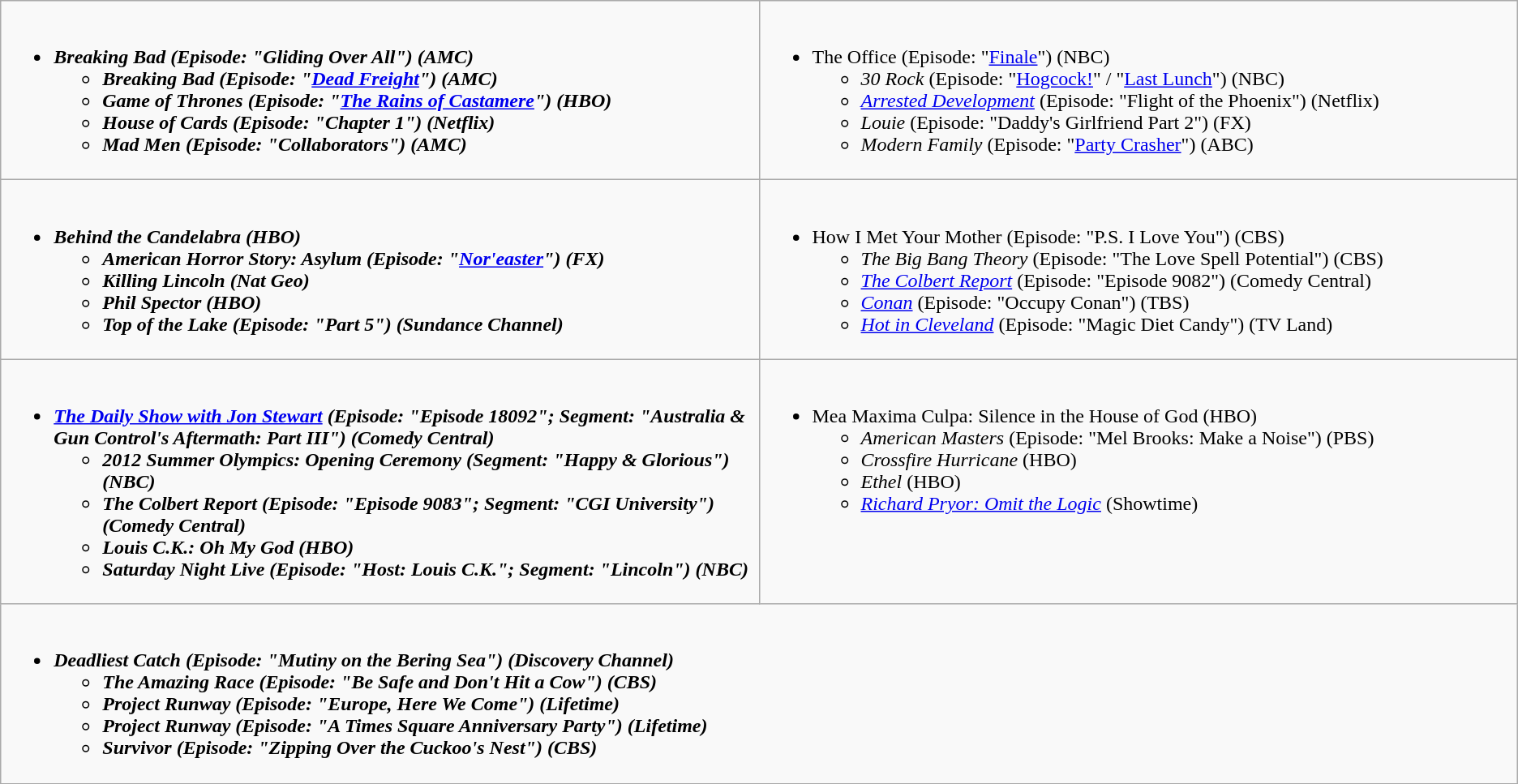<table class="wikitable">
<tr>
<td style="vertical-align:top;" width="50%"><br><ul><li><strong><em>Breaking Bad<em> (Episode: "Gliding Over All") (AMC)<strong><ul><li></em>Breaking Bad<em> (Episode: "<a href='#'>Dead Freight</a>") (AMC)</li><li></em>Game of Thrones<em> (Episode: "<a href='#'>The Rains of Castamere</a>") (HBO)</li><li></em>House of Cards<em> (Episode: "Chapter 1") (Netflix)</li><li></em>Mad Men<em> (Episode: "Collaborators") (AMC)</li></ul></li></ul></td>
<td style="vertical-align:top;" width="50%"><br><ul><li></em></strong>The Office</em> (Episode: "<a href='#'>Finale</a>") (NBC)</strong><ul><li><em>30 Rock</em> (Episode: "<a href='#'>Hogcock!</a>" / "<a href='#'>Last Lunch</a>") (NBC)</li><li><em><a href='#'>Arrested Development</a></em> (Episode: "Flight of the Phoenix") (Netflix)</li><li><em>Louie</em> (Episode: "Daddy's Girlfriend Part 2") (FX)</li><li><em>Modern Family</em> (Episode: "<a href='#'>Party Crasher</a>") (ABC)</li></ul></li></ul></td>
</tr>
<tr>
<td style="vertical-align:top;" width="50%"><br><ul><li><strong><em>Behind the Candelabra<em> (HBO)<strong><ul><li></em>American Horror Story: Asylum<em> (Episode: "<a href='#'>Nor'easter</a>") (FX)</li><li></em>Killing Lincoln<em> (Nat Geo)</li><li></em>Phil Spector<em> (HBO)</li><li></em>Top of the Lake<em> (Episode: "Part 5") (Sundance Channel)</li></ul></li></ul></td>
<td style="vertical-align:top;" width="50%"><br><ul><li></em></strong>How I Met Your Mother</em> (Episode: "P.S. I Love You") (CBS)</strong><ul><li><em>The Big Bang Theory</em> (Episode: "The Love Spell Potential") (CBS)</li><li><em><a href='#'>The Colbert Report</a></em> (Episode: "Episode 9082") (Comedy Central)</li><li><em><a href='#'>Conan</a></em> (Episode: "Occupy Conan") (TBS)</li><li><em><a href='#'>Hot in Cleveland</a></em> (Episode: "Magic Diet Candy") (TV Land)</li></ul></li></ul></td>
</tr>
<tr>
<td style="vertical-align:top;" width="50%"><br><ul><li><strong><em><a href='#'>The Daily Show with Jon Stewart</a><em> (Episode: "Episode 18092"; Segment: "Australia & Gun Control's Aftermath: Part III") (Comedy Central)<strong><ul><li></em>2012 Summer Olympics: Opening Ceremony<em> (Segment: "Happy & Glorious") (NBC)</li><li></em>The Colbert Report<em> (Episode: "Episode 9083"; Segment: "CGI University") (Comedy Central)</li><li></em>Louis C.K.: Oh My God<em> (HBO)</li><li></em>Saturday Night Live<em> (Episode: "Host: Louis C.K."; Segment: "Lincoln") (NBC)</li></ul></li></ul></td>
<td style="vertical-align:top;" width="50%"><br><ul><li></em></strong>Mea Maxima Culpa: Silence in the House of God</em> (HBO)</strong><ul><li><em>American Masters</em> (Episode: "Mel Brooks: Make a Noise") (PBS)</li><li><em>Crossfire Hurricane</em> (HBO)</li><li><em>Ethel</em> (HBO)</li><li><em><a href='#'>Richard Pryor: Omit the Logic</a></em> (Showtime)</li></ul></li></ul></td>
</tr>
<tr>
<td style="vertical-align:top;" width="50%" colspan="2"><br><ul><li><strong><em>Deadliest Catch<em> (Episode: "Mutiny on the Bering Sea") (Discovery Channel)<strong><ul><li></em>The Amazing Race<em> (Episode: "Be Safe and Don't Hit a Cow") (CBS)</li><li></em>Project Runway<em> (Episode: "Europe, Here We Come") (Lifetime)</li><li></em>Project Runway<em> (Episode: "A Times Square Anniversary Party") (Lifetime)</li><li></em>Survivor<em> (Episode: "Zipping Over the Cuckoo's Nest") (CBS)</li></ul></li></ul></td>
</tr>
</table>
